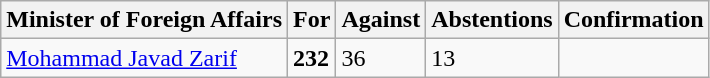<table class="wikitable">
<tr>
<th>Minister of Foreign Affairs</th>
<th>For</th>
<th>Against</th>
<th>Abstentions</th>
<th>Confirmation</th>
</tr>
<tr>
<td><a href='#'>Mohammad Javad Zarif</a></td>
<td><strong>232</strong></td>
<td>36</td>
<td>13</td>
<td></td>
</tr>
</table>
